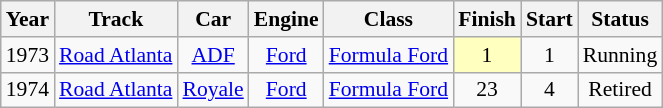<table class="wikitable" style="text-align:center; font-size:90%">
<tr>
<th>Year</th>
<th>Track</th>
<th>Car</th>
<th>Engine</th>
<th>Class</th>
<th>Finish</th>
<th>Start</th>
<th>Status</th>
</tr>
<tr>
<td>1973</td>
<td><a href='#'>Road Atlanta</a></td>
<td><a href='#'>ADF</a></td>
<td><a href='#'>Ford</a></td>
<td><a href='#'>Formula Ford</a></td>
<td style="background:#FFFFBF;">1</td>
<td>1</td>
<td>Running</td>
</tr>
<tr>
<td>1974</td>
<td><a href='#'>Road Atlanta</a></td>
<td><a href='#'>Royale</a></td>
<td><a href='#'>Ford</a></td>
<td><a href='#'>Formula Ford</a></td>
<td>23</td>
<td>4</td>
<td>Retired</td>
</tr>
</table>
